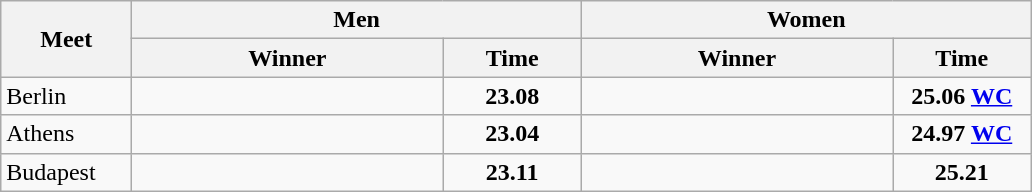<table class="wikitable">
<tr>
<th width=80 rowspan=2>Meet</th>
<th colspan=2>Men</th>
<th colspan=2>Women</th>
</tr>
<tr>
<th width=200>Winner</th>
<th width=85>Time</th>
<th width=200>Winner</th>
<th width=85>Time</th>
</tr>
<tr>
<td>Berlin</td>
<td></td>
<td align=center><strong>23.08</strong></td>
<td></td>
<td align=center><strong>25.06 <a href='#'>WC</a></strong></td>
</tr>
<tr>
<td>Athens</td>
<td></td>
<td align=center><strong>23.04</strong></td>
<td></td>
<td align=center><strong>24.97 <a href='#'>WC</a></strong></td>
</tr>
<tr>
<td>Budapest</td>
<td></td>
<td align=center><strong>23.11</strong></td>
<td></td>
<td align=center><strong>25.21</strong></td>
</tr>
</table>
